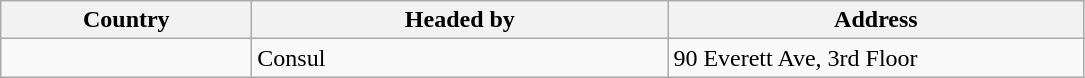<table class="wikitable sortable">
<tr>
<th width=160px>Country</th>
<th width=270px>Headed by</th>
<th width=270px>Address</th>
</tr>
<tr>
<td></td>
<td>Consul</td>
<td>90 Everett Ave, 3rd Floor</td>
</tr>
</table>
